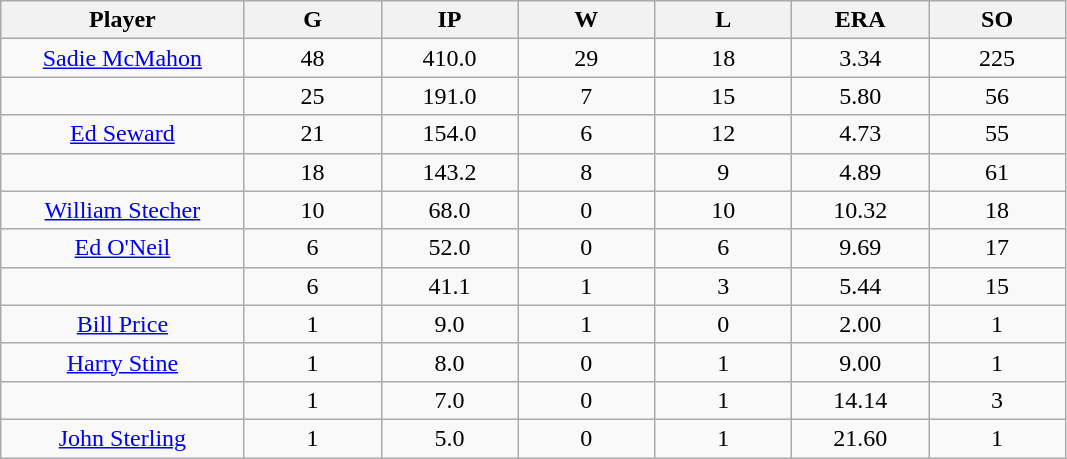<table class="wikitable sortable">
<tr>
<th bgcolor="#DDDDFF" width="16%">Player</th>
<th bgcolor="#DDDDFF" width="9%">G</th>
<th bgcolor="#DDDDFF" width="9%">IP</th>
<th bgcolor="#DDDDFF" width="9%">W</th>
<th bgcolor="#DDDDFF" width="9%">L</th>
<th bgcolor="#DDDDFF" width="9%">ERA</th>
<th bgcolor="#DDDDFF" width="9%">SO</th>
</tr>
<tr align="center">
<td><a href='#'>Sadie McMahon</a></td>
<td>48</td>
<td>410.0</td>
<td>29</td>
<td>18</td>
<td>3.34</td>
<td>225</td>
</tr>
<tr align="center">
<td></td>
<td>25</td>
<td>191.0</td>
<td>7</td>
<td>15</td>
<td>5.80</td>
<td>56</td>
</tr>
<tr align="center">
<td><a href='#'>Ed Seward</a></td>
<td>21</td>
<td>154.0</td>
<td>6</td>
<td>12</td>
<td>4.73</td>
<td>55</td>
</tr>
<tr align="center">
<td></td>
<td>18</td>
<td>143.2</td>
<td>8</td>
<td>9</td>
<td>4.89</td>
<td>61</td>
</tr>
<tr align="center">
<td><a href='#'>William Stecher</a></td>
<td>10</td>
<td>68.0</td>
<td>0</td>
<td>10</td>
<td>10.32</td>
<td>18</td>
</tr>
<tr align="center">
<td><a href='#'>Ed O'Neil</a></td>
<td>6</td>
<td>52.0</td>
<td>0</td>
<td>6</td>
<td>9.69</td>
<td>17</td>
</tr>
<tr align="center">
<td></td>
<td>6</td>
<td>41.1</td>
<td>1</td>
<td>3</td>
<td>5.44</td>
<td>15</td>
</tr>
<tr align="center">
<td><a href='#'>Bill Price</a></td>
<td>1</td>
<td>9.0</td>
<td>1</td>
<td>0</td>
<td>2.00</td>
<td>1</td>
</tr>
<tr align="center">
<td><a href='#'>Harry Stine</a></td>
<td>1</td>
<td>8.0</td>
<td>0</td>
<td>1</td>
<td>9.00</td>
<td>1</td>
</tr>
<tr align="center">
<td></td>
<td>1</td>
<td>7.0</td>
<td>0</td>
<td>1</td>
<td>14.14</td>
<td>3</td>
</tr>
<tr align="center">
<td><a href='#'>John Sterling</a></td>
<td>1</td>
<td>5.0</td>
<td>0</td>
<td>1</td>
<td>21.60</td>
<td>1</td>
</tr>
</table>
